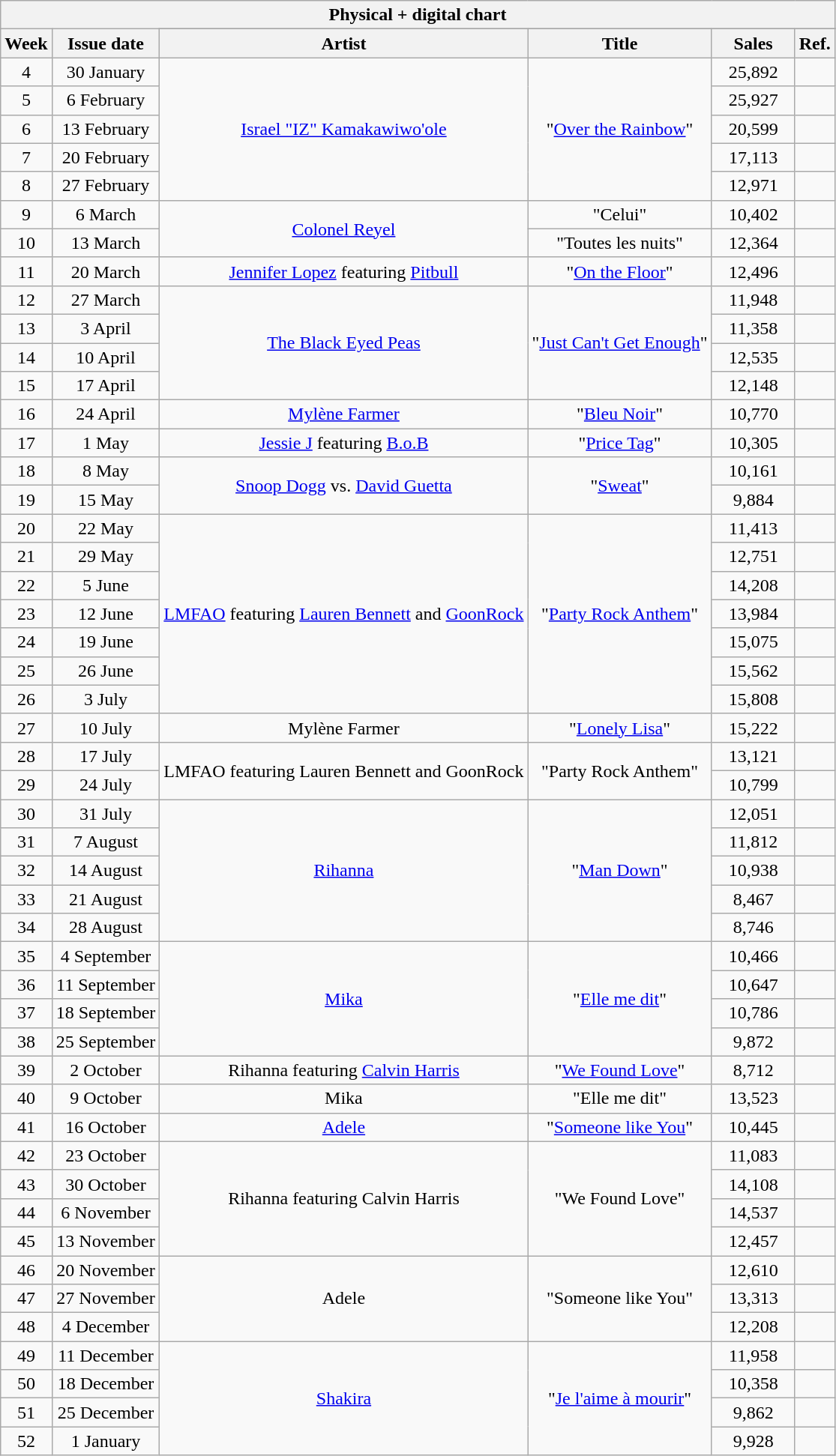<table class="wikitable" style="text-align:center;">
<tr>
<th colspan="13">Physical + digital chart</th>
</tr>
<tr>
<th rowspan="2">Week</th>
<th rowspan="2">Issue date</th>
</tr>
<tr>
<th>Artist</th>
<th>Title</th>
<th width="10%">Sales</th>
<th>Ref.</th>
</tr>
<tr>
<td>4</td>
<td>30 January</td>
<td rowspan="5"><a href='#'>Israel "IZ" Kamakawiwo'ole</a></td>
<td rowspan="5">"<a href='#'>Over the Rainbow</a>"</td>
<td>25,892</td>
<td></td>
</tr>
<tr>
<td>5</td>
<td>6 February</td>
<td>25,927</td>
<td></td>
</tr>
<tr>
<td>6</td>
<td>13 February</td>
<td>20,599</td>
<td></td>
</tr>
<tr>
<td>7</td>
<td>20 February</td>
<td>17,113</td>
<td></td>
</tr>
<tr>
<td>8</td>
<td>27 February</td>
<td>12,971</td>
<td></td>
</tr>
<tr>
<td>9</td>
<td>6 March</td>
<td rowspan="2"><a href='#'>Colonel Reyel</a></td>
<td>"Celui"</td>
<td>10,402</td>
<td></td>
</tr>
<tr>
<td>10</td>
<td>13 March</td>
<td>"Toutes les nuits"</td>
<td>12,364</td>
<td></td>
</tr>
<tr>
<td>11</td>
<td>20 March</td>
<td><a href='#'>Jennifer Lopez</a> featuring <a href='#'>Pitbull</a></td>
<td>"<a href='#'>On the Floor</a>"</td>
<td>12,496</td>
<td></td>
</tr>
<tr>
<td>12</td>
<td>27 March</td>
<td rowspan="4"><a href='#'>The Black Eyed Peas</a></td>
<td rowspan="4">"<a href='#'>Just Can't Get Enough</a>"</td>
<td>11,948</td>
<td></td>
</tr>
<tr>
<td>13</td>
<td>3 April</td>
<td>11,358</td>
<td></td>
</tr>
<tr>
<td>14</td>
<td>10 April</td>
<td>12,535</td>
<td></td>
</tr>
<tr>
<td>15</td>
<td>17 April</td>
<td>12,148</td>
<td></td>
</tr>
<tr>
<td>16</td>
<td>24 April</td>
<td><a href='#'>Mylène Farmer</a></td>
<td>"<a href='#'>Bleu Noir</a>"</td>
<td>10,770</td>
<td></td>
</tr>
<tr>
<td>17</td>
<td>1 May</td>
<td><a href='#'>Jessie J</a> featuring <a href='#'>B.o.B</a></td>
<td>"<a href='#'>Price Tag</a>"</td>
<td>10,305</td>
<td></td>
</tr>
<tr>
<td>18</td>
<td>8 May</td>
<td rowspan="2"><a href='#'>Snoop Dogg</a> vs. <a href='#'>David Guetta</a></td>
<td rowspan="2">"<a href='#'>Sweat</a>"</td>
<td>10,161</td>
<td></td>
</tr>
<tr>
<td>19</td>
<td>15 May</td>
<td>9,884</td>
<td></td>
</tr>
<tr>
<td>20</td>
<td>22 May</td>
<td rowspan="7"><a href='#'>LMFAO</a> featuring <a href='#'>Lauren Bennett</a> and <a href='#'>GoonRock</a></td>
<td rowspan="7">"<a href='#'>Party Rock Anthem</a>"</td>
<td>11,413</td>
<td></td>
</tr>
<tr>
<td>21</td>
<td>29 May</td>
<td>12,751</td>
<td></td>
</tr>
<tr>
<td>22</td>
<td>5 June</td>
<td>14,208</td>
<td></td>
</tr>
<tr>
<td>23</td>
<td>12 June</td>
<td>13,984</td>
<td></td>
</tr>
<tr>
<td>24</td>
<td>19 June</td>
<td>15,075</td>
<td></td>
</tr>
<tr>
<td>25</td>
<td>26 June</td>
<td>15,562</td>
<td></td>
</tr>
<tr>
<td>26</td>
<td>3 July</td>
<td>15,808</td>
<td></td>
</tr>
<tr>
<td>27</td>
<td>10 July</td>
<td>Mylène Farmer</td>
<td>"<a href='#'>Lonely Lisa</a>"</td>
<td>15,222</td>
<td></td>
</tr>
<tr>
<td>28</td>
<td>17 July</td>
<td rowspan="2">LMFAO featuring Lauren Bennett and GoonRock</td>
<td rowspan="2">"Party Rock Anthem"</td>
<td>13,121</td>
<td></td>
</tr>
<tr>
<td>29</td>
<td>24 July</td>
<td>10,799</td>
<td></td>
</tr>
<tr>
<td>30</td>
<td>31 July</td>
<td rowspan="5"><a href='#'>Rihanna</a></td>
<td rowspan="5">"<a href='#'>Man Down</a>"</td>
<td>12,051</td>
<td></td>
</tr>
<tr>
<td>31</td>
<td>7 August</td>
<td>11,812</td>
<td></td>
</tr>
<tr>
<td>32</td>
<td>14 August</td>
<td>10,938</td>
<td></td>
</tr>
<tr>
<td>33</td>
<td>21 August</td>
<td>8,467</td>
<td></td>
</tr>
<tr>
<td>34</td>
<td>28 August</td>
<td>8,746</td>
<td></td>
</tr>
<tr>
<td>35</td>
<td>4 September</td>
<td rowspan="4"><a href='#'>Mika</a></td>
<td rowspan="4">"<a href='#'>Elle me dit</a>"</td>
<td>10,466</td>
<td></td>
</tr>
<tr>
<td>36</td>
<td>11 September</td>
<td>10,647</td>
<td></td>
</tr>
<tr>
<td>37</td>
<td>18 September</td>
<td>10,786</td>
<td></td>
</tr>
<tr>
<td>38</td>
<td>25 September</td>
<td>9,872</td>
<td></td>
</tr>
<tr>
<td>39</td>
<td>2 October</td>
<td>Rihanna featuring <a href='#'>Calvin Harris</a></td>
<td>"<a href='#'>We Found Love</a>"</td>
<td>8,712</td>
<td></td>
</tr>
<tr>
<td>40</td>
<td>9 October</td>
<td>Mika</td>
<td>"Elle me dit"</td>
<td>13,523</td>
<td></td>
</tr>
<tr>
<td>41</td>
<td>16 October</td>
<td><a href='#'>Adele</a></td>
<td>"<a href='#'>Someone like You</a>"</td>
<td>10,445</td>
<td></td>
</tr>
<tr>
<td>42</td>
<td>23 October</td>
<td rowspan="4">Rihanna featuring Calvin Harris</td>
<td rowspan="4">"We Found Love"</td>
<td>11,083</td>
<td></td>
</tr>
<tr>
<td>43</td>
<td>30 October</td>
<td>14,108</td>
<td></td>
</tr>
<tr>
<td>44</td>
<td>6 November</td>
<td>14,537</td>
<td></td>
</tr>
<tr>
<td>45</td>
<td>13 November</td>
<td>12,457</td>
<td></td>
</tr>
<tr>
<td>46</td>
<td>20 November</td>
<td rowspan="3">Adele</td>
<td rowspan="3">"Someone like You"</td>
<td>12,610</td>
<td></td>
</tr>
<tr>
<td>47</td>
<td>27 November</td>
<td>13,313</td>
<td></td>
</tr>
<tr>
<td>48</td>
<td>4 December</td>
<td>12,208</td>
<td></td>
</tr>
<tr>
<td>49</td>
<td>11 December</td>
<td rowspan="4"><a href='#'>Shakira</a></td>
<td rowspan="4">"<a href='#'>Je l'aime à mourir</a>"</td>
<td>11,958</td>
<td></td>
</tr>
<tr>
<td>50</td>
<td>18 December</td>
<td>10,358</td>
<td></td>
</tr>
<tr>
<td>51</td>
<td>25 December</td>
<td>9,862</td>
<td></td>
</tr>
<tr>
<td>52</td>
<td>1 January</td>
<td>9,928</td>
<td></td>
</tr>
</table>
